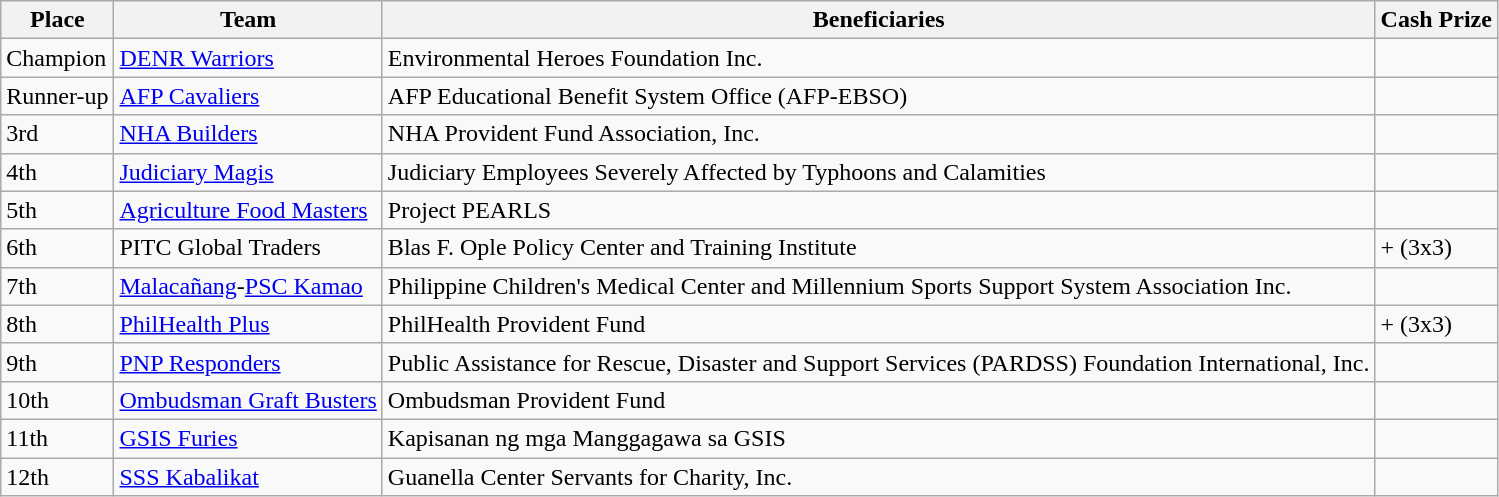<table class=wikitable>
<tr>
<th>Place</th>
<th>Team</th>
<th>Beneficiaries</th>
<th>Cash Prize</th>
</tr>
<tr>
<td>Champion</td>
<td><a href='#'>DENR Warriors</a></td>
<td>Environmental Heroes Foundation Inc.</td>
<td></td>
</tr>
<tr>
<td>Runner-up</td>
<td><a href='#'>AFP Cavaliers</a></td>
<td>AFP Educational Benefit System Office (AFP-EBSO)</td>
<td></td>
</tr>
<tr>
<td>3rd</td>
<td><a href='#'>NHA Builders</a></td>
<td>NHA Provident Fund Association, Inc.</td>
<td></td>
</tr>
<tr>
<td>4th</td>
<td><a href='#'>Judiciary Magis</a></td>
<td>Judiciary Employees Severely Affected by Typhoons and Calamities</td>
<td></td>
</tr>
<tr>
<td>5th</td>
<td><a href='#'>Agriculture Food Masters</a></td>
<td>Project PEARLS</td>
<td></td>
</tr>
<tr>
<td>6th</td>
<td>PITC Global Traders</td>
<td>Blas F. Ople Policy Center and Training Institute</td>
<td> +  (3x3)</td>
</tr>
<tr>
<td>7th</td>
<td><a href='#'>Malacañang</a>-<a href='#'>PSC Kamao</a></td>
<td>Philippine Children's Medical Center and Millennium Sports Support System Association Inc.</td>
<td></td>
</tr>
<tr>
<td>8th</td>
<td><a href='#'>PhilHealth Plus</a></td>
<td>PhilHealth Provident Fund</td>
<td> +  (3x3)</td>
</tr>
<tr>
<td>9th</td>
<td><a href='#'>PNP Responders</a></td>
<td>Public Assistance for Rescue, Disaster and Support Services (PARDSS) Foundation International, Inc.</td>
<td></td>
</tr>
<tr>
<td>10th</td>
<td><a href='#'>Ombudsman Graft Busters</a></td>
<td>Ombudsman Provident Fund</td>
<td></td>
</tr>
<tr>
<td>11th</td>
<td><a href='#'>GSIS Furies</a></td>
<td>Kapisanan ng mga Manggagawa sa GSIS</td>
<td></td>
</tr>
<tr>
<td>12th</td>
<td><a href='#'>SSS Kabalikat</a></td>
<td>Guanella Center Servants for Charity, Inc.</td>
<td></td>
</tr>
</table>
